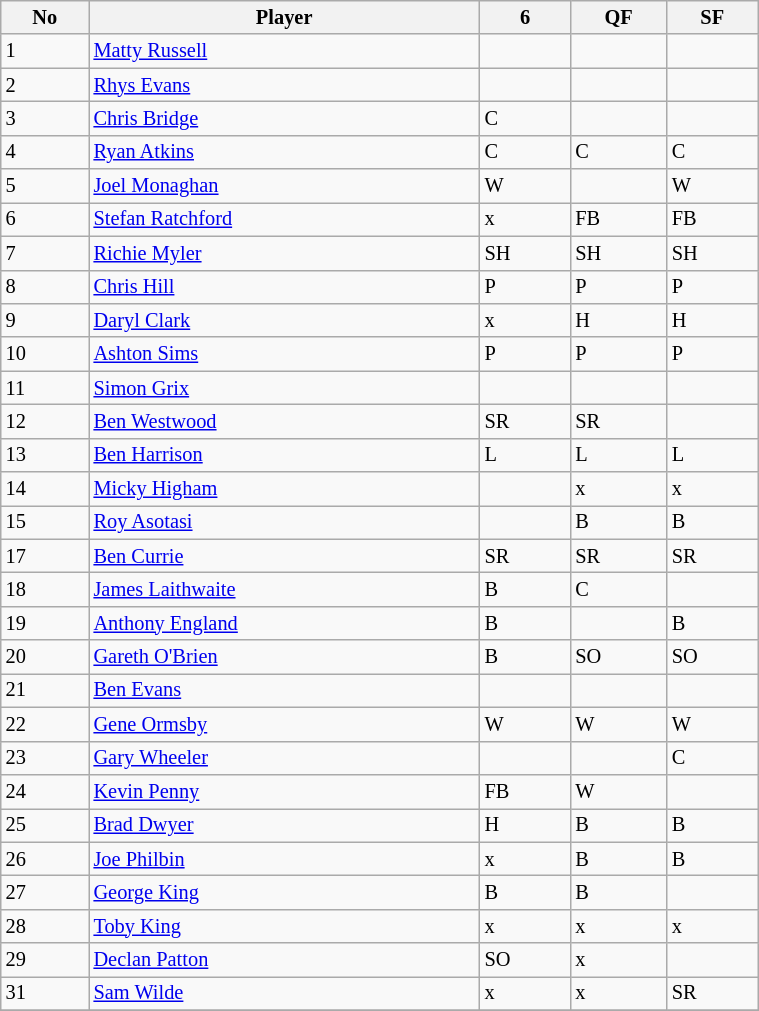<table class="wikitable" style="font-size:85%;" width="40%">
<tr>
<th>No</th>
<th>Player</th>
<th>6</th>
<th>QF</th>
<th>SF</th>
</tr>
<tr>
<td>1</td>
<td><a href='#'>Matty Russell</a></td>
<td></td>
<td></td>
<td></td>
</tr>
<tr>
<td>2</td>
<td><a href='#'>Rhys Evans</a></td>
<td></td>
<td></td>
<td></td>
</tr>
<tr>
<td>3</td>
<td><a href='#'>Chris Bridge</a></td>
<td>C</td>
<td></td>
<td></td>
</tr>
<tr>
<td>4</td>
<td><a href='#'>Ryan Atkins</a></td>
<td>C</td>
<td>C</td>
<td>C</td>
</tr>
<tr>
<td>5</td>
<td><a href='#'>Joel Monaghan</a></td>
<td>W</td>
<td></td>
<td>W</td>
</tr>
<tr>
<td>6</td>
<td><a href='#'>Stefan Ratchford</a></td>
<td>x</td>
<td>FB</td>
<td>FB</td>
</tr>
<tr>
<td>7</td>
<td><a href='#'>Richie Myler</a></td>
<td>SH</td>
<td>SH</td>
<td>SH</td>
</tr>
<tr>
<td>8</td>
<td><a href='#'>Chris Hill</a></td>
<td>P</td>
<td>P</td>
<td>P</td>
</tr>
<tr>
<td>9</td>
<td><a href='#'>Daryl Clark</a></td>
<td>x</td>
<td>H</td>
<td>H</td>
</tr>
<tr>
<td>10</td>
<td><a href='#'>Ashton Sims</a></td>
<td>P</td>
<td>P</td>
<td>P</td>
</tr>
<tr>
<td>11</td>
<td><a href='#'>Simon Grix</a></td>
<td></td>
<td></td>
<td></td>
</tr>
<tr>
<td>12</td>
<td><a href='#'>Ben Westwood</a></td>
<td>SR</td>
<td>SR</td>
<td></td>
</tr>
<tr>
<td>13</td>
<td><a href='#'>Ben Harrison</a></td>
<td>L</td>
<td>L</td>
<td>L</td>
</tr>
<tr>
<td>14</td>
<td><a href='#'>Micky Higham</a></td>
<td></td>
<td>x</td>
<td>x</td>
</tr>
<tr>
<td>15</td>
<td><a href='#'>Roy Asotasi</a></td>
<td></td>
<td>B</td>
<td>B</td>
</tr>
<tr>
<td>17</td>
<td><a href='#'>Ben Currie</a></td>
<td>SR</td>
<td>SR</td>
<td>SR</td>
</tr>
<tr>
<td>18</td>
<td><a href='#'>James Laithwaite</a></td>
<td>B</td>
<td>C</td>
<td></td>
</tr>
<tr>
<td>19</td>
<td><a href='#'>Anthony England</a></td>
<td>B</td>
<td></td>
<td>B</td>
</tr>
<tr>
<td>20</td>
<td><a href='#'>Gareth O'Brien</a></td>
<td>B</td>
<td>SO</td>
<td>SO</td>
</tr>
<tr>
<td>21</td>
<td><a href='#'>Ben Evans</a></td>
<td></td>
<td></td>
<td></td>
</tr>
<tr>
<td>22</td>
<td><a href='#'>Gene Ormsby</a></td>
<td>W</td>
<td>W</td>
<td>W</td>
</tr>
<tr>
<td>23</td>
<td><a href='#'>Gary Wheeler</a></td>
<td></td>
<td></td>
<td>C</td>
</tr>
<tr>
<td>24</td>
<td><a href='#'>Kevin Penny</a></td>
<td>FB</td>
<td>W</td>
<td></td>
</tr>
<tr>
<td>25</td>
<td><a href='#'>Brad Dwyer</a></td>
<td>H</td>
<td>B</td>
<td>B</td>
</tr>
<tr>
<td>26</td>
<td><a href='#'>Joe Philbin</a></td>
<td>x</td>
<td>B</td>
<td>B</td>
</tr>
<tr>
<td>27</td>
<td><a href='#'>George King</a></td>
<td>B</td>
<td>B</td>
<td></td>
</tr>
<tr>
<td>28</td>
<td><a href='#'>Toby King</a></td>
<td>x</td>
<td>x</td>
<td>x</td>
</tr>
<tr>
<td>29</td>
<td><a href='#'>Declan Patton</a></td>
<td>SO</td>
<td>x</td>
<td></td>
</tr>
<tr>
<td>31</td>
<td><a href='#'>Sam Wilde</a></td>
<td>x</td>
<td>x</td>
<td>SR</td>
</tr>
<tr>
</tr>
</table>
